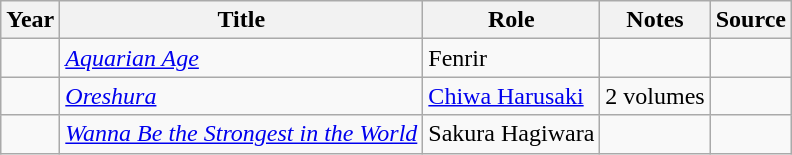<table class="wikitable sortable plainrowheaders">
<tr>
<th>Year</th>
<th>Title</th>
<th>Role</th>
<th class="unsortable">Notes</th>
<th class="unsortable">Source</th>
</tr>
<tr>
<td></td>
<td><em><a href='#'>Aquarian Age</a></em></td>
<td>Fenrir</td>
<td></td>
<td></td>
</tr>
<tr>
<td></td>
<td><em><a href='#'>Oreshura</a></em></td>
<td><a href='#'>Chiwa Harusaki</a></td>
<td>2 volumes</td>
<td></td>
</tr>
<tr>
<td></td>
<td><em><a href='#'>Wanna Be the Strongest in the World</a></em></td>
<td>Sakura Hagiwara</td>
<td></td>
<td></td>
</tr>
</table>
